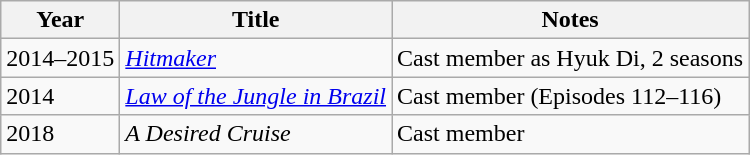<table class="wikitable">
<tr>
<th>Year</th>
<th>Title</th>
<th>Notes</th>
</tr>
<tr>
<td>2014–2015</td>
<td><em><a href='#'>Hitmaker</a></em></td>
<td>Cast member as Hyuk Di, 2 seasons</td>
</tr>
<tr>
<td>2014</td>
<td><em><a href='#'>Law of the Jungle in Brazil</a></em></td>
<td>Cast member (Episodes 112–116)</td>
</tr>
<tr>
<td>2018</td>
<td><em>A Desired Cruise</em></td>
<td>Cast member</td>
</tr>
</table>
